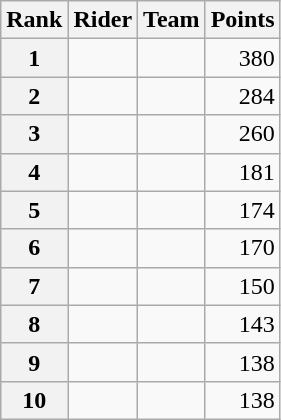<table class="wikitable">
<tr>
<th scope="col">Rank</th>
<th scope="col">Rider</th>
<th scope="col">Team</th>
<th scope="col">Points</th>
</tr>
<tr>
<th scope="row">1</th>
<td> </td>
<td></td>
<td style="text-align:right;">380</td>
</tr>
<tr>
<th scope="row">2</th>
<td></td>
<td></td>
<td style="text-align:right;">284</td>
</tr>
<tr>
<th scope="row">3</th>
<td></td>
<td></td>
<td style="text-align:right;">260</td>
</tr>
<tr>
<th scope="row">4</th>
<td></td>
<td></td>
<td style="text-align:right;">181</td>
</tr>
<tr>
<th scope="row">5</th>
<td></td>
<td></td>
<td style="text-align:right;">174</td>
</tr>
<tr>
<th scope="row">6</th>
<td></td>
<td></td>
<td style="text-align:right;">170</td>
</tr>
<tr>
<th scope="row">7</th>
<td></td>
<td></td>
<td style="text-align:right;">150</td>
</tr>
<tr>
<th scope="row">8</th>
<td> </td>
<td></td>
<td style="text-align:right;">143</td>
</tr>
<tr>
<th scope="row">9</th>
<td></td>
<td></td>
<td style="text-align:right;">138</td>
</tr>
<tr>
<th scope="row">10</th>
<td></td>
<td></td>
<td style="text-align:right;">138</td>
</tr>
</table>
